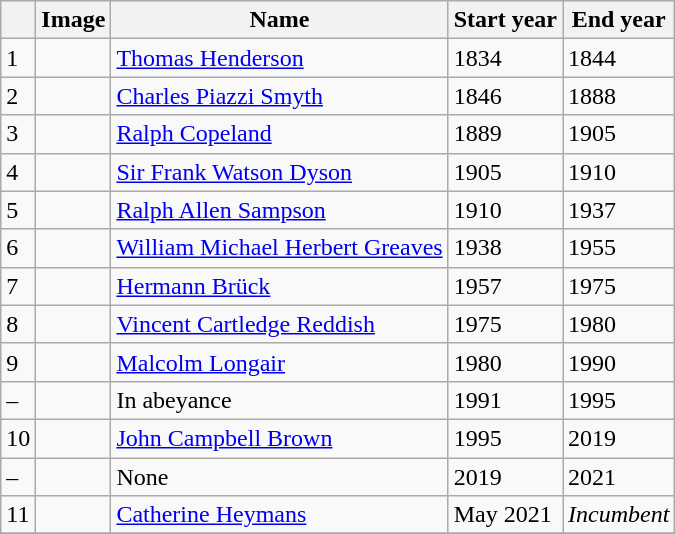<table class="wikitable sortable">
<tr>
<th></th>
<th>Image</th>
<th>Name</th>
<th>Start year</th>
<th>End year</th>
</tr>
<tr>
<td>1</td>
<td></td>
<td><a href='#'>Thomas Henderson</a></td>
<td>1834</td>
<td>1844</td>
</tr>
<tr>
<td>2</td>
<td></td>
<td><a href='#'>Charles Piazzi Smyth</a></td>
<td>1846</td>
<td>1888</td>
</tr>
<tr>
<td>3</td>
<td></td>
<td><a href='#'>Ralph Copeland</a></td>
<td>1889</td>
<td>1905</td>
</tr>
<tr>
<td>4</td>
<td></td>
<td><a href='#'>Sir Frank Watson Dyson</a></td>
<td>1905</td>
<td>1910</td>
</tr>
<tr>
<td>5</td>
<td></td>
<td><a href='#'>Ralph Allen Sampson</a></td>
<td>1910</td>
<td>1937</td>
</tr>
<tr>
<td>6</td>
<td></td>
<td><a href='#'>William Michael Herbert Greaves</a></td>
<td>1938</td>
<td>1955</td>
</tr>
<tr>
<td>7</td>
<td></td>
<td><a href='#'>Hermann Brück</a></td>
<td>1957</td>
<td>1975</td>
</tr>
<tr>
<td>8</td>
<td></td>
<td><a href='#'>Vincent Cartledge Reddish</a></td>
<td>1975</td>
<td>1980</td>
</tr>
<tr>
<td>9</td>
<td></td>
<td><a href='#'>Malcolm Longair</a></td>
<td>1980</td>
<td>1990</td>
</tr>
<tr>
<td>–</td>
<td></td>
<td>In abeyance</td>
<td>1991</td>
<td>1995</td>
</tr>
<tr>
<td>10</td>
<td></td>
<td><a href='#'>John Campbell Brown</a></td>
<td>1995</td>
<td>2019</td>
</tr>
<tr>
<td>–</td>
<td></td>
<td>None</td>
<td>2019</td>
<td>2021</td>
</tr>
<tr>
<td>11</td>
<td></td>
<td><a href='#'>Catherine Heymans</a></td>
<td>May 2021</td>
<td><em>Incumbent</em></td>
</tr>
<tr>
</tr>
</table>
